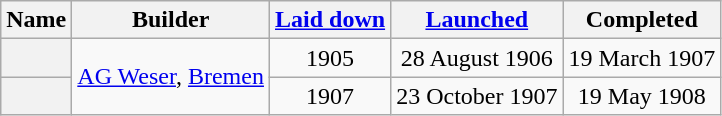<table class="wikitable plainrowheaders">
<tr>
<th scope="col">Name</th>
<th scope="col">Builder</th>
<th scope="col"><a href='#'>Laid down</a></th>
<th scope="col"><a href='#'>Launched</a></th>
<th scope="col">Completed</th>
</tr>
<tr valign=middle>
<th scope="row"></th>
<td rowspan="2"><a href='#'>AG Weser</a>, <a href='#'>Bremen</a></td>
<td align=center>1905</td>
<td align=center>28 August 1906</td>
<td align=center>19 March 1907</td>
</tr>
<tr valign=middle>
<th scope="row"></th>
<td align=center>1907</td>
<td align=center>23 October 1907</td>
<td align=center>19 May 1908</td>
</tr>
</table>
